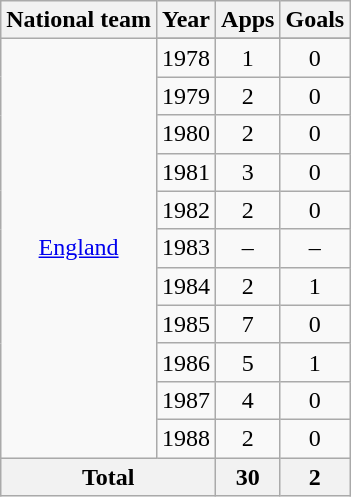<table class="wikitable" style="text-align: center;">
<tr>
<th>National team</th>
<th>Year</th>
<th>Apps</th>
<th>Goals</th>
</tr>
<tr>
<td rowspan="12"><a href='#'>England</a></td>
</tr>
<tr>
<td>1978</td>
<td>1</td>
<td>0</td>
</tr>
<tr>
<td>1979</td>
<td>2</td>
<td>0</td>
</tr>
<tr>
<td>1980</td>
<td>2</td>
<td>0</td>
</tr>
<tr>
<td>1981</td>
<td>3</td>
<td>0</td>
</tr>
<tr>
<td>1982</td>
<td>2</td>
<td>0</td>
</tr>
<tr>
<td>1983</td>
<td>–</td>
<td>–</td>
</tr>
<tr>
<td>1984</td>
<td>2</td>
<td>1</td>
</tr>
<tr>
<td>1985</td>
<td>7</td>
<td>0</td>
</tr>
<tr>
<td>1986</td>
<td>5</td>
<td>1</td>
</tr>
<tr>
<td>1987</td>
<td>4</td>
<td>0</td>
</tr>
<tr>
<td>1988</td>
<td>2</td>
<td>0</td>
</tr>
<tr>
<th colspan="2">Total</th>
<th>30</th>
<th>2</th>
</tr>
</table>
